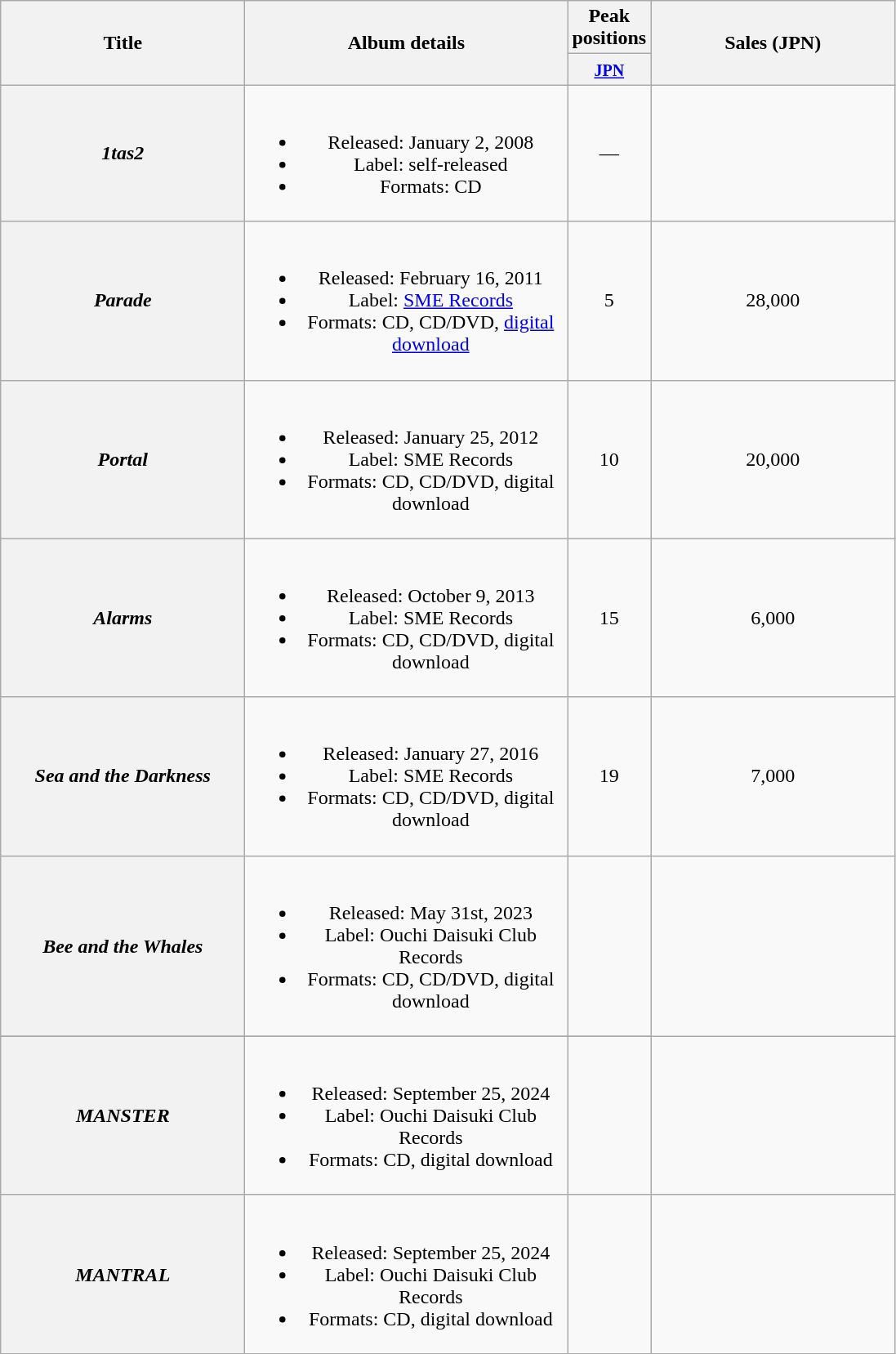<table class="wikitable plainrowheaders" style="text-align:center;">
<tr>
<th style="width:12em;" rowspan="2">Title</th>
<th style="width:16em;" rowspan="2">Album details</th>
<th colspan="1">Peak positions</th>
<th style="width:12em;" rowspan="2">Sales (JPN)</th>
</tr>
<tr>
<th style="width:2.5em;"><small><a href='#'>JPN</a></small><br></th>
</tr>
<tr>
<th scope="row"><em>1tas2</em></th>
<td><br><ul><li>Released: January 2, 2008</li><li>Label: self-released</li><li>Formats: CD</li></ul></td>
<td>—</td>
<td></td>
</tr>
<tr>
<th scope="row"><em>Parade</em></th>
<td><br><ul><li>Released: February 16, 2011</li><li>Label: <a href='#'>SME Records</a></li><li>Formats: CD, CD/DVD, <a href='#'>digital download</a></li></ul></td>
<td>5</td>
<td>28,000</td>
</tr>
<tr>
<th scope="row"><em>Portal</em></th>
<td><br><ul><li>Released: January 25, 2012</li><li>Label: SME Records</li><li>Formats: CD, CD/DVD, digital download</li></ul></td>
<td>10</td>
<td>20,000</td>
</tr>
<tr>
<th scope="row"><em>Alarms</em></th>
<td><br><ul><li>Released: October 9, 2013</li><li>Label: SME Records</li><li>Formats: CD, CD/DVD, digital download</li></ul></td>
<td>15</td>
<td>6,000</td>
</tr>
<tr>
<th scope="row"><em>Sea and the Darkness</em></th>
<td><br><ul><li>Released: January 27, 2016</li><li>Label: SME Records</li><li>Formats: CD, CD/DVD, digital download</li></ul></td>
<td>19</td>
<td>7,000</td>
</tr>
<tr>
<th scope="row"><em>Bee and the Whales</em></th>
<td><br><ul><li>Released: May 31st, 2023</li><li>Label: Ouchi Daisuki Club Records</li><li>Formats: CD, CD/DVD, digital download</li></ul></td>
<td></td>
</tr>
<tr>
</tr>
<tr>
<th scope="row"><em>MANSTER</em></th>
<td><br><ul><li>Released: September 25, 2024</li><li>Label: Ouchi Daisuki Club Records</li><li>Formats: CD, digital download</li></ul></td>
<td></td>
<td></td>
</tr>
<tr>
<th scope="row"><em>MANTRAL</em></th>
<td><br><ul><li>Released: September 25, 2024</li><li>Label: Ouchi Daisuki Club Records</li><li>Formats: CD, digital download</li></ul></td>
<td></td>
</tr>
<tr>
</tr>
</table>
